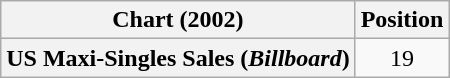<table class="wikitable plainrowheaders" style="text-align:center">
<tr>
<th scope="col">Chart (2002)</th>
<th scope="col">Position</th>
</tr>
<tr>
<th scope="row">US Maxi-Singles Sales (<em>Billboard</em>)</th>
<td>19</td>
</tr>
</table>
